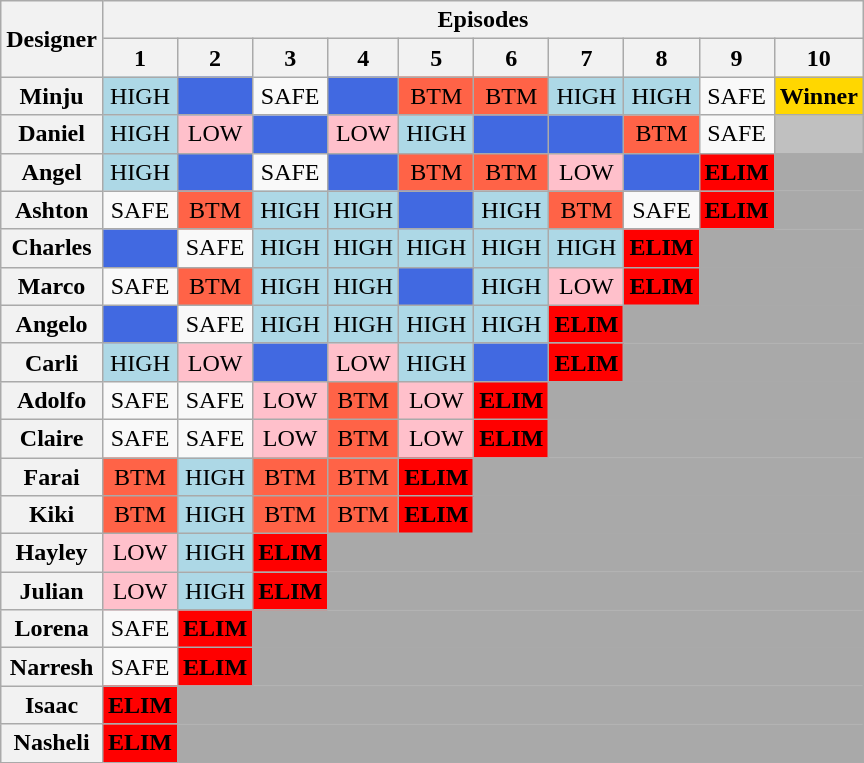<table class="wikitable" style="text-align:center">
<tr>
<th rowspan="2"><strong>Designer</strong></th>
<th colspan="10"><strong>Episodes</strong></th>
</tr>
<tr>
<th>1</th>
<th>2</th>
<th>3</th>
<th>4</th>
<th>5</th>
<th>6</th>
<th>7</th>
<th>8</th>
<th>9</th>
<th>10</th>
</tr>
<tr>
<th>Minju</th>
<td style="background:lightblue;">HIGH</td>
<td style="background:royalblue;"></td>
<td>SAFE</td>
<td style="background:royalblue;"></td>
<td style="background:tomato;">BTM</td>
<td style="background:tomato;">BTM</td>
<td style="background:lightblue;">HIGH</td>
<td style="background:lightblue;">HIGH</td>
<td>SAFE</td>
<td style="background:gold;"><strong>Winner</strong></td>
</tr>
<tr>
<th>Daniel</th>
<td style="background:lightblue;">HIGH</td>
<td style="background:pink;">LOW</td>
<td style="background:royalblue;"></td>
<td style="background:pink;">LOW</td>
<td style="background:lightblue;">HIGH</td>
<td style="background:royalblue;"></td>
<td style="background:royalblue;"></td>
<td style="background:tomato;">BTM</td>
<td>SAFE</td>
<td style="background:silver;"></td>
</tr>
<tr>
<th>Angel</th>
<td style="background:lightblue;">HIGH</td>
<td style="background:royalblue;"></td>
<td>SAFE</td>
<td style="background:royalblue;"></td>
<td style="background:tomato;">BTM</td>
<td style="background:tomato;">BTM</td>
<td style="background:pink;">LOW</td>
<td style="background:royalblue;"></td>
<td style="background:red;"><strong>ELIM</strong></td>
<td style="background:darkgrey;" colspan="1"></td>
</tr>
<tr>
<th>Ashton</th>
<td>SAFE</td>
<td style="background:tomato;">BTM</td>
<td style="background:lightblue;">HIGH</td>
<td style="background:lightblue;">HIGH</td>
<td style="background:royalblue;"></td>
<td style="background:lightblue;">HIGH</td>
<td style="background:tomato;">BTM</td>
<td>SAFE</td>
<td style="background:red;"><strong>ELIM</strong></td>
<td style="background:darkgrey;" colspan="1"></td>
</tr>
<tr>
<th>Charles</th>
<td style="background:royalblue;"></td>
<td>SAFE</td>
<td style="background:lightblue;">HIGH</td>
<td style="background:lightblue;">HIGH</td>
<td style="background:lightblue;">HIGH</td>
<td style="background:lightblue;">HIGH</td>
<td style="background:lightblue;">HIGH</td>
<td style="background:red;"><strong>ELIM</strong></td>
<td style="background:darkgrey;" colspan="2"></td>
</tr>
<tr>
<th>Marco</th>
<td>SAFE</td>
<td style="background:tomato;">BTM</td>
<td style="background:lightblue;">HIGH</td>
<td style="background:lightblue;">HIGH</td>
<td style="background:royalblue;"></td>
<td style="background:lightblue;">HIGH</td>
<td style="background:pink;">LOW</td>
<td style="background:red;"><strong>ELIM</strong></td>
<td style="background:darkgrey;" colspan="2"></td>
</tr>
<tr>
<th>Angelo</th>
<td style="background:royalblue;"></td>
<td>SAFE</td>
<td style="background:lightblue;">HIGH</td>
<td style="background:lightblue;">HIGH</td>
<td style="background:lightblue;">HIGH</td>
<td style="background:lightblue;">HIGH</td>
<td style="background:red;"><strong>ELIM</strong></td>
<td style="background:darkgrey;" colspan="3"></td>
</tr>
<tr>
<th>Carli</th>
<td style="background:lightblue;">HIGH</td>
<td style="background:pink;">LOW</td>
<td style="background:royalblue;"></td>
<td style="background:pink;">LOW</td>
<td style="background:lightblue;">HIGH</td>
<td style="background:royalblue;"></td>
<td style="background:red;"><strong>ELIM</strong></td>
<td style="background:darkgrey;" colspan="3"></td>
</tr>
<tr>
<th>Adolfo</th>
<td colspan="1">SAFE</td>
<td colspan="1">SAFE</td>
<td style="background:pink;">LOW</td>
<td colspan="1" style="background:tomato;">BTM</td>
<td style="background:pink;">LOW</td>
<td colspan="1" style="background:red;"><strong>ELIM</strong></td>
<td style="background:darkgrey;" colspan="4"></td>
</tr>
<tr>
<th>Claire</th>
<td colspan="1">SAFE</td>
<td colspan="1">SAFE</td>
<td style="background:pink;">LOW</td>
<td colspan="1" style="background:tomato;">BTM</td>
<td style="background:pink;">LOW</td>
<td colspan="1" style="background:red;"><strong>ELIM</strong></td>
<td style="background:darkgrey;" colspan="4"></td>
</tr>
<tr>
<th>Farai</th>
<td colspan="1" style="background:tomato;">BTM</td>
<td colspan="1" style="background:lightblue;">HIGH</td>
<td colspan="1" style="background:tomato;">BTM</td>
<td colspan="1" style="background:tomato;">BTM</td>
<td colspan="1" style="background:red;"><strong>ELIM</strong></td>
<td style="background:darkgrey;" colspan="5"></td>
</tr>
<tr>
<th>Kiki</th>
<td colspan="1" style="background:tomato;">BTM</td>
<td colspan="1" style="background:lightblue;">HIGH</td>
<td colspan="1" style="background:tomato;">BTM</td>
<td colspan="1" style="background:tomato;">BTM</td>
<td colspan="1" style="background:red;"><strong>ELIM</strong></td>
<td style="background:darkgrey;" colspan="5"></td>
</tr>
<tr>
<th>Hayley</th>
<td colspan="1" style="background:pink;">LOW</td>
<td colspan="1" style="background:lightblue;">HIGH</td>
<td colspan="1" style="background:red;"><strong>ELIM</strong></td>
<td style="background:darkgrey;" colspan="7"></td>
</tr>
<tr>
<th>Julian</th>
<td colspan="1" style="background:pink;">LOW</td>
<td colspan="1" style="background:lightblue;">HIGH</td>
<td colspan="1" style="background:red;"><strong>ELIM</strong></td>
<td style="background:darkgrey;" colspan="7"></td>
</tr>
<tr>
<th>Lorena</th>
<td colspan="1">SAFE</td>
<td colspan="1" style="background:red;"><strong>ELIM</strong></td>
<td style="background:darkgrey;" colspan="8"></td>
</tr>
<tr>
<th>Narresh</th>
<td colspan="1">SAFE</td>
<td colspan="1" style="background:red;"><strong>ELIM</strong></td>
<td style="background:darkgrey;" colspan="8"></td>
</tr>
<tr>
<th>Isaac</th>
<td colspan="1" style="background:red;"><strong>ELIM</strong></td>
<td style="background:darkgrey;" colspan="9"></td>
</tr>
<tr>
<th>Nasheli</th>
<td colspan="1" style="background:red;"><strong>ELIM</strong></td>
<td style="background:darkgrey;" colspan="9"></td>
</tr>
</table>
